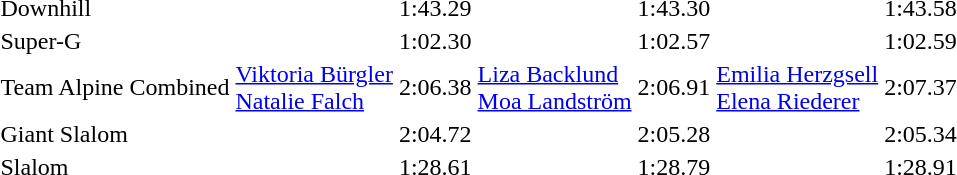<table>
<tr>
<td>Downhill</td>
<td></td>
<td>1:43.29</td>
<td></td>
<td>1:43.30</td>
<td></td>
<td>1:43.58</td>
</tr>
<tr>
<td>Super-G</td>
<td></td>
<td>1:02.30</td>
<td></td>
<td>1:02.57</td>
<td></td>
<td>1:02.59</td>
</tr>
<tr>
<td>Team Alpine Combined</td>
<td><a href='#'>Viktoria Bürgler</a><br><a href='#'>Natalie Falch</a><br></td>
<td>2:06.38</td>
<td><a href='#'>Liza Backlund</a><br><a href='#'>Moa Landström</a><br></td>
<td>2:06.91</td>
<td><a href='#'>Emilia Herzgsell</a><br><a href='#'>Elena Riederer</a><br></td>
<td>2:07.37</td>
</tr>
<tr>
<td>Giant Slalom</td>
<td></td>
<td>2:04.72</td>
<td></td>
<td>2:05.28</td>
<td></td>
<td>2:05.34</td>
</tr>
<tr>
<td>Slalom</td>
<td></td>
<td>1:28.61</td>
<td></td>
<td>1:28.79</td>
<td></td>
<td>1:28.91</td>
</tr>
</table>
